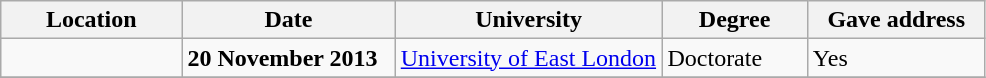<table class="wikitable" style="width:52%;">
<tr>
<th style="width:10%;">Location</th>
<th style="width:12%;">Date</th>
<th style="width:15%;">University</th>
<th style="width:5%;">Degree</th>
<th style="width:10%;">Gave address</th>
</tr>
<tr>
<td></td>
<td><strong>20 November 2013</strong></td>
<td><a href='#'>University of East London</a></td>
<td>Doctorate</td>
<td>Yes</td>
</tr>
<tr>
</tr>
</table>
